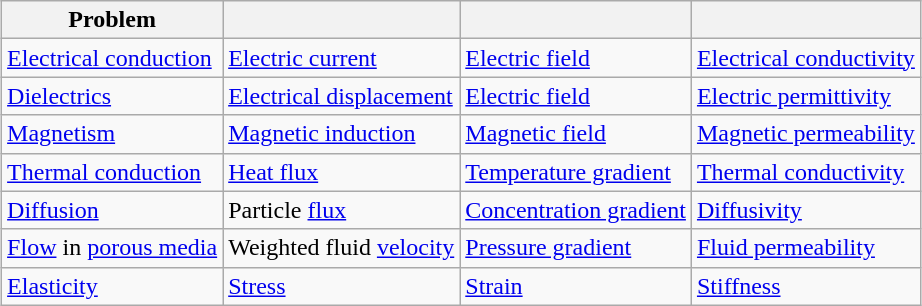<table class="wikitable sortable" style="margin:auto;">
<tr>
<th>Problem</th>
<th></th>
<th></th>
<th></th>
</tr>
<tr>
<td><a href='#'>Electrical conduction</a></td>
<td><a href='#'>Electric current</a> <br></td>
<td><a href='#'>Electric field</a> <br></td>
<td><a href='#'>Electrical conductivity</a> <br></td>
</tr>
<tr>
<td><a href='#'>Dielectrics</a></td>
<td><a href='#'>Electrical displacement</a> <br></td>
<td><a href='#'>Electric field</a> <br></td>
<td><a href='#'>Electric permittivity</a> <br></td>
</tr>
<tr>
<td><a href='#'>Magnetism</a></td>
<td><a href='#'>Magnetic induction</a> <br></td>
<td><a href='#'>Magnetic field</a> <br></td>
<td><a href='#'>Magnetic permeability</a> <br></td>
</tr>
<tr>
<td><a href='#'>Thermal conduction</a></td>
<td><a href='#'>Heat flux</a> <br></td>
<td><a href='#'>Temperature gradient</a> <br></td>
<td><a href='#'>Thermal conductivity</a> <br></td>
</tr>
<tr>
<td><a href='#'>Diffusion</a></td>
<td>Particle <a href='#'>flux</a> <br></td>
<td><a href='#'>Concentration gradient</a><br></td>
<td><a href='#'>Diffusivity</a><br></td>
</tr>
<tr>
<td><a href='#'>Flow</a> in <a href='#'>porous media</a></td>
<td>Weighted fluid <a href='#'>velocity</a> <br></td>
<td><a href='#'>Pressure gradient</a> <br></td>
<td><a href='#'>Fluid permeability</a> <br></td>
</tr>
<tr>
<td><a href='#'>Elasticity</a></td>
<td><a href='#'>Stress</a> <br></td>
<td><a href='#'>Strain</a> <br></td>
<td><a href='#'>Stiffness</a> <br></td>
</tr>
</table>
